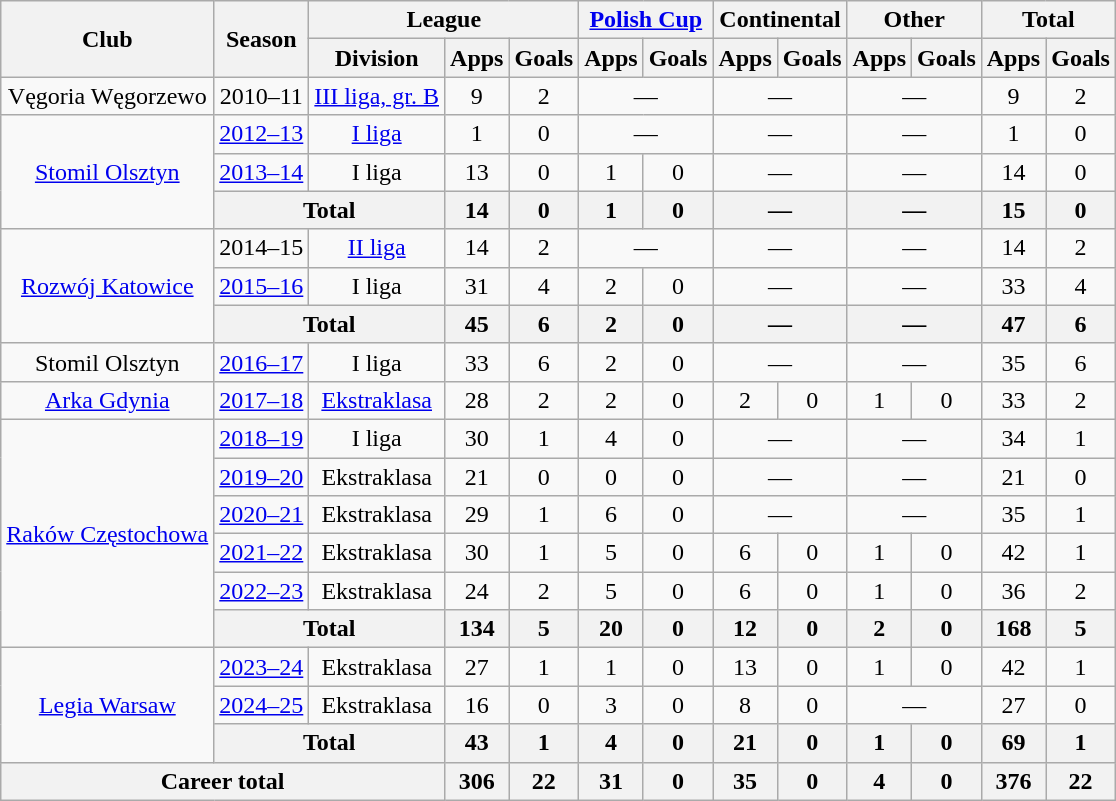<table class="wikitable" style="text-align: center;">
<tr>
<th rowspan="2">Club</th>
<th rowspan="2">Season</th>
<th colspan="3">League</th>
<th colspan="2"><a href='#'>Polish Cup</a></th>
<th colspan="2">Continental</th>
<th colspan="2">Other</th>
<th colspan="2">Total</th>
</tr>
<tr>
<th>Division</th>
<th>Apps</th>
<th>Goals</th>
<th>Apps</th>
<th>Goals</th>
<th>Apps</th>
<th>Goals</th>
<th>Apps</th>
<th>Goals</th>
<th>Apps</th>
<th>Goals</th>
</tr>
<tr>
<td rowspan="1">Vęgoria Węgorzewo</td>
<td>2010–11</td>
<td><a href='#'>III liga, gr. B</a></td>
<td>9</td>
<td>2</td>
<td colspan="2">—</td>
<td colspan="2">—</td>
<td colspan="2">—</td>
<td>9</td>
<td>2</td>
</tr>
<tr>
<td rowspan="3"><a href='#'>Stomil Olsztyn</a></td>
<td><a href='#'>2012–13</a></td>
<td><a href='#'>I liga</a></td>
<td>1</td>
<td>0</td>
<td colspan="2">—</td>
<td colspan="2">—</td>
<td colspan="2">—</td>
<td>1</td>
<td>0</td>
</tr>
<tr>
<td><a href='#'>2013–14</a></td>
<td>I liga</td>
<td>13</td>
<td>0</td>
<td>1</td>
<td>0</td>
<td colspan="2">—</td>
<td colspan="2">—</td>
<td>14</td>
<td>0</td>
</tr>
<tr>
<th colspan="2">Total</th>
<th>14</th>
<th>0</th>
<th>1</th>
<th>0</th>
<th colspan="2">—</th>
<th colspan="2">—</th>
<th>15</th>
<th>0</th>
</tr>
<tr>
<td rowspan="3"><a href='#'>Rozwój Katowice</a></td>
<td>2014–15</td>
<td><a href='#'>II liga</a></td>
<td>14</td>
<td>2</td>
<td colspan="2">—</td>
<td colspan="2">—</td>
<td colspan="2">—</td>
<td>14</td>
<td>2</td>
</tr>
<tr>
<td><a href='#'>2015–16</a></td>
<td>I liga</td>
<td>31</td>
<td>4</td>
<td>2</td>
<td>0</td>
<td colspan="2">—</td>
<td colspan="2">—</td>
<td>33</td>
<td>4</td>
</tr>
<tr>
<th colspan="2">Total</th>
<th>45</th>
<th>6</th>
<th>2</th>
<th>0</th>
<th colspan="2">—</th>
<th colspan="2">—</th>
<th>47</th>
<th>6</th>
</tr>
<tr>
<td>Stomil Olsztyn</td>
<td><a href='#'>2016–17</a></td>
<td>I liga</td>
<td>33</td>
<td>6</td>
<td>2</td>
<td>0</td>
<td colspan="2">—</td>
<td colspan="2">—</td>
<td>35</td>
<td>6</td>
</tr>
<tr>
<td><a href='#'>Arka Gdynia</a></td>
<td><a href='#'>2017–18</a></td>
<td><a href='#'>Ekstraklasa</a></td>
<td>28</td>
<td>2</td>
<td>2</td>
<td>0</td>
<td>2</td>
<td>0</td>
<td>1</td>
<td>0</td>
<td>33</td>
<td>2</td>
</tr>
<tr>
<td rowspan="6"><a href='#'>Raków Częstochowa</a></td>
<td><a href='#'>2018–19</a></td>
<td>I liga</td>
<td>30</td>
<td>1</td>
<td>4</td>
<td>0</td>
<td colspan="2">—</td>
<td colspan="2">—</td>
<td>34</td>
<td>1</td>
</tr>
<tr>
<td><a href='#'>2019–20</a></td>
<td>Ekstraklasa</td>
<td>21</td>
<td>0</td>
<td>0</td>
<td>0</td>
<td colspan="2">—</td>
<td colspan="2">—</td>
<td>21</td>
<td>0</td>
</tr>
<tr>
<td><a href='#'>2020–21</a></td>
<td>Ekstraklasa</td>
<td>29</td>
<td>1</td>
<td>6</td>
<td>0</td>
<td colspan="2">—</td>
<td colspan="2">—</td>
<td>35</td>
<td>1</td>
</tr>
<tr>
<td><a href='#'>2021–22</a></td>
<td>Ekstraklasa</td>
<td>30</td>
<td>1</td>
<td>5</td>
<td>0</td>
<td>6</td>
<td>0</td>
<td>1</td>
<td>0</td>
<td>42</td>
<td>1</td>
</tr>
<tr>
<td><a href='#'>2022–23</a></td>
<td>Ekstraklasa</td>
<td>24</td>
<td>2</td>
<td>5</td>
<td>0</td>
<td>6</td>
<td>0</td>
<td>1</td>
<td>0</td>
<td>36</td>
<td>2</td>
</tr>
<tr>
<th colspan="2">Total</th>
<th>134</th>
<th>5</th>
<th>20</th>
<th>0</th>
<th>12</th>
<th>0</th>
<th>2</th>
<th>0</th>
<th>168</th>
<th>5</th>
</tr>
<tr>
<td rowspan="3"><a href='#'>Legia Warsaw</a></td>
<td><a href='#'>2023–24</a></td>
<td>Ekstraklasa</td>
<td>27</td>
<td>1</td>
<td>1</td>
<td>0</td>
<td>13</td>
<td>0</td>
<td>1</td>
<td>0</td>
<td>42</td>
<td>1</td>
</tr>
<tr>
<td><a href='#'>2024–25</a></td>
<td>Ekstraklasa</td>
<td>16</td>
<td>0</td>
<td>3</td>
<td>0</td>
<td>8</td>
<td>0</td>
<td colspan="2">—</td>
<td>27</td>
<td>0</td>
</tr>
<tr>
<th colspan="2">Total</th>
<th>43</th>
<th>1</th>
<th>4</th>
<th>0</th>
<th>21</th>
<th>0</th>
<th>1</th>
<th>0</th>
<th>69</th>
<th>1</th>
</tr>
<tr>
<th colspan="3">Career total</th>
<th>306</th>
<th>22</th>
<th>31</th>
<th>0</th>
<th>35</th>
<th>0</th>
<th>4</th>
<th>0</th>
<th>376</th>
<th>22</th>
</tr>
</table>
